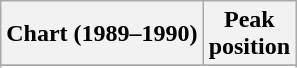<table class="wikitable sortable plainrowheaders" style="text-align:center">
<tr>
<th scope="col">Chart (1989–1990)</th>
<th scope="col">Peak<br>position</th>
</tr>
<tr>
</tr>
<tr>
</tr>
<tr>
</tr>
</table>
